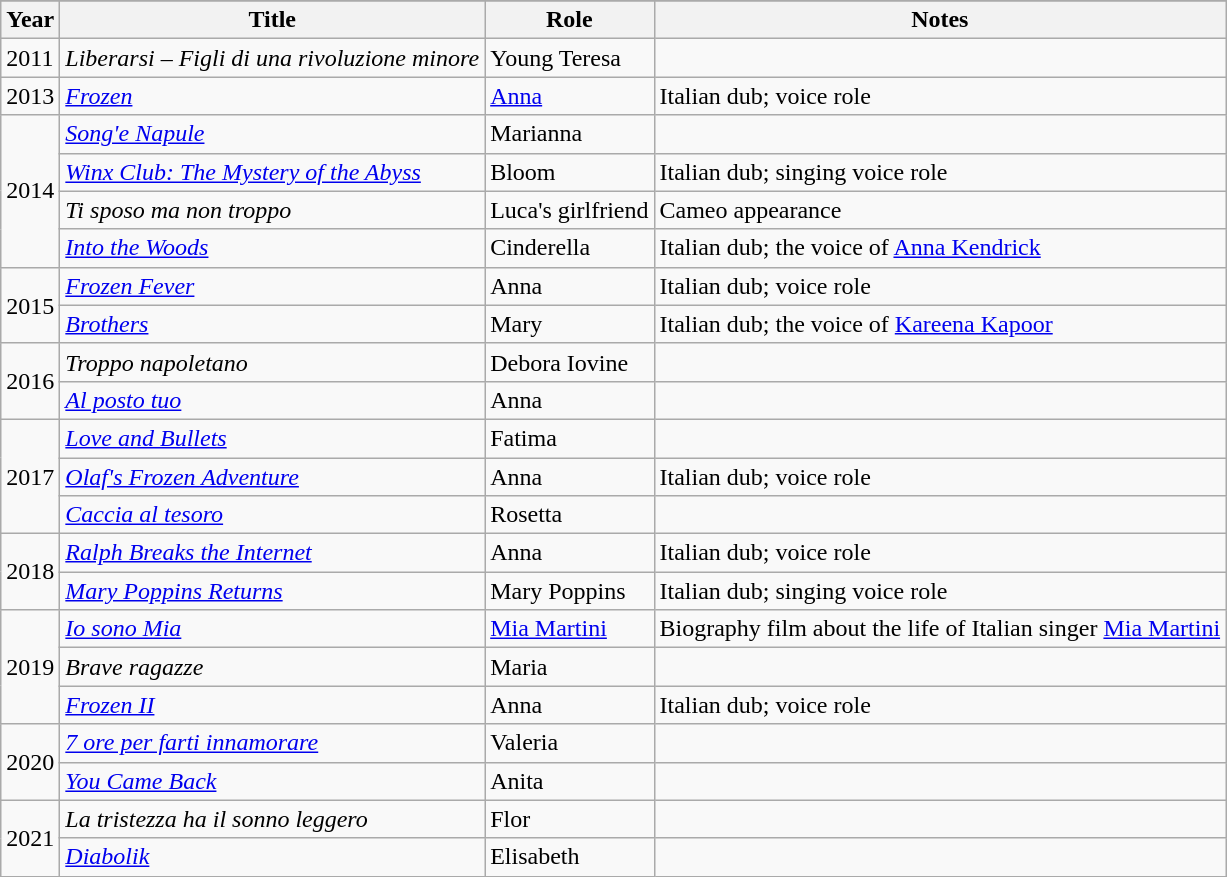<table class="wikitable">
<tr>
</tr>
<tr>
<th>Year</th>
<th>Title</th>
<th>Role</th>
<th>Notes</th>
</tr>
<tr>
<td>2011</td>
<td><em>Liberarsi – Figli di una rivoluzione minore</em></td>
<td>Young Teresa</td>
<td></td>
</tr>
<tr>
<td>2013</td>
<td><em><a href='#'>Frozen</a></em></td>
<td><a href='#'>Anna</a></td>
<td>Italian dub; voice role</td>
</tr>
<tr>
<td rowspan="4">2014</td>
<td><em><a href='#'>Song'e Napule</a></em></td>
<td>Marianna</td>
<td></td>
</tr>
<tr>
<td><em><a href='#'>Winx Club: The Mystery of the Abyss</a></em></td>
<td>Bloom</td>
<td>Italian dub; singing voice role</td>
</tr>
<tr>
<td><em>Ti sposo ma non troppo</em></td>
<td>Luca's girlfriend</td>
<td>Cameo appearance</td>
</tr>
<tr>
<td><em><a href='#'>Into the Woods</a></em></td>
<td>Cinderella</td>
<td>Italian dub; the voice of <a href='#'>Anna Kendrick</a></td>
</tr>
<tr>
<td rowspan="2">2015</td>
<td><em><a href='#'>Frozen Fever</a></em></td>
<td>Anna</td>
<td>Italian dub; voice role</td>
</tr>
<tr>
<td><em><a href='#'>Brothers</a></em></td>
<td>Mary</td>
<td>Italian dub; the voice of <a href='#'>Kareena Kapoor</a></td>
</tr>
<tr>
<td rowspan="2">2016</td>
<td><em>Troppo napoletano</em></td>
<td>Debora Iovine</td>
<td></td>
</tr>
<tr>
<td><em><a href='#'>Al posto tuo</a></em></td>
<td>Anna</td>
<td></td>
</tr>
<tr>
<td rowspan="3">2017</td>
<td><em><a href='#'>Love and Bullets</a></em></td>
<td>Fatima</td>
<td></td>
</tr>
<tr>
<td><em><a href='#'>Olaf's Frozen Adventure</a></em></td>
<td>Anna</td>
<td>Italian dub; voice role</td>
</tr>
<tr>
<td><em><a href='#'>Caccia al tesoro</a></em></td>
<td>Rosetta</td>
<td></td>
</tr>
<tr>
<td rowspan="2">2018</td>
<td><em><a href='#'>Ralph Breaks the Internet</a></em></td>
<td>Anna</td>
<td>Italian dub; voice role</td>
</tr>
<tr>
<td><em><a href='#'>Mary Poppins Returns</a></em></td>
<td>Mary Poppins</td>
<td>Italian dub; singing voice role</td>
</tr>
<tr>
<td rowspan="3">2019</td>
<td><em><a href='#'>Io sono Mia</a></em></td>
<td><a href='#'>Mia Martini</a></td>
<td>Biography film about the life of Italian singer <a href='#'>Mia Martini</a></td>
</tr>
<tr>
<td><em>Brave ragazze</em></td>
<td>Maria</td>
<td></td>
</tr>
<tr>
<td><em><a href='#'>Frozen II</a></em></td>
<td>Anna</td>
<td>Italian dub; voice role</td>
</tr>
<tr>
<td rowspan="2">2020</td>
<td><em><a href='#'>7 ore per farti innamorare</a></em></td>
<td>Valeria</td>
<td></td>
</tr>
<tr>
<td><em><a href='#'>You Came Back</a></em></td>
<td>Anita</td>
<td></td>
</tr>
<tr>
<td rowspan="2">2021</td>
<td><em>La tristezza ha il sonno leggero</em></td>
<td>Flor</td>
<td></td>
</tr>
<tr>
<td><em><a href='#'>Diabolik</a></em></td>
<td>Elisabeth</td>
<td></td>
</tr>
</table>
